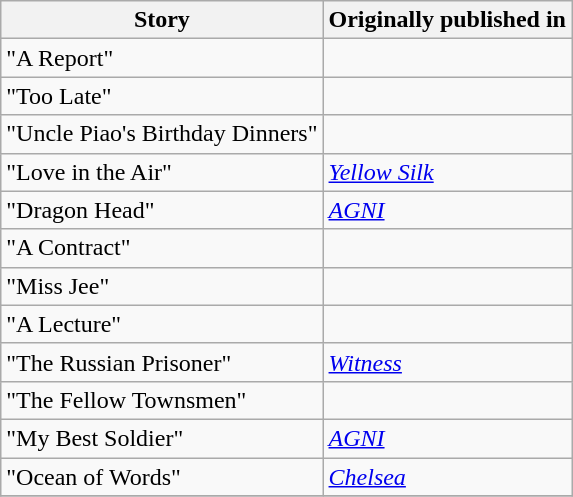<table class="wikitable">
<tr>
<th><strong>Story</strong></th>
<th><strong>Originally published in</strong></th>
</tr>
<tr>
<td>"A Report"</td>
<td></td>
</tr>
<tr>
<td>"Too Late"</td>
<td></td>
</tr>
<tr>
<td>"Uncle Piao's Birthday Dinners"</td>
<td></td>
</tr>
<tr>
<td>"Love in the Air"</td>
<td><em><a href='#'>Yellow Silk</a></em></td>
</tr>
<tr>
<td>"Dragon Head"</td>
<td><em><a href='#'>AGNI</a></em></td>
</tr>
<tr>
<td>"A Contract"</td>
<td></td>
</tr>
<tr>
<td>"Miss Jee"</td>
<td></td>
</tr>
<tr>
<td>"A Lecture"</td>
<td></td>
</tr>
<tr>
<td>"The Russian Prisoner"</td>
<td><em><a href='#'>Witness</a></em></td>
</tr>
<tr>
<td>"The Fellow Townsmen"</td>
<td></td>
</tr>
<tr>
<td>"My Best Soldier"</td>
<td><em><a href='#'>AGNI</a></em></td>
</tr>
<tr>
<td>"Ocean of Words"</td>
<td><em><a href='#'>Chelsea</a></em></td>
</tr>
<tr>
</tr>
</table>
